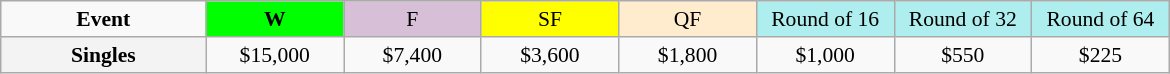<table class=wikitable style=font-size:90%;text-align:center>
<tr>
<td style="width:130px"><strong>Event</strong></td>
<td style="width:85px; background:lime"><strong>W</strong></td>
<td style="width:85px; background:thistle">F</td>
<td style="width:85px; background:#ffff00">SF</td>
<td style="width:85px; background:#ffebcd">QF</td>
<td style="width:85px; background:#afeeee">Round of 16</td>
<td style="width:85px; background:#afeeee">Round of 32</td>
<td style="width:85px; background:#afeeee">Round of 64</td>
</tr>
<tr>
<th style=background:#f3f3f3>Singles </th>
<td>$15,000</td>
<td>$7,400</td>
<td>$3,600</td>
<td>$1,800</td>
<td>$1,000</td>
<td>$550</td>
<td>$225</td>
</tr>
</table>
